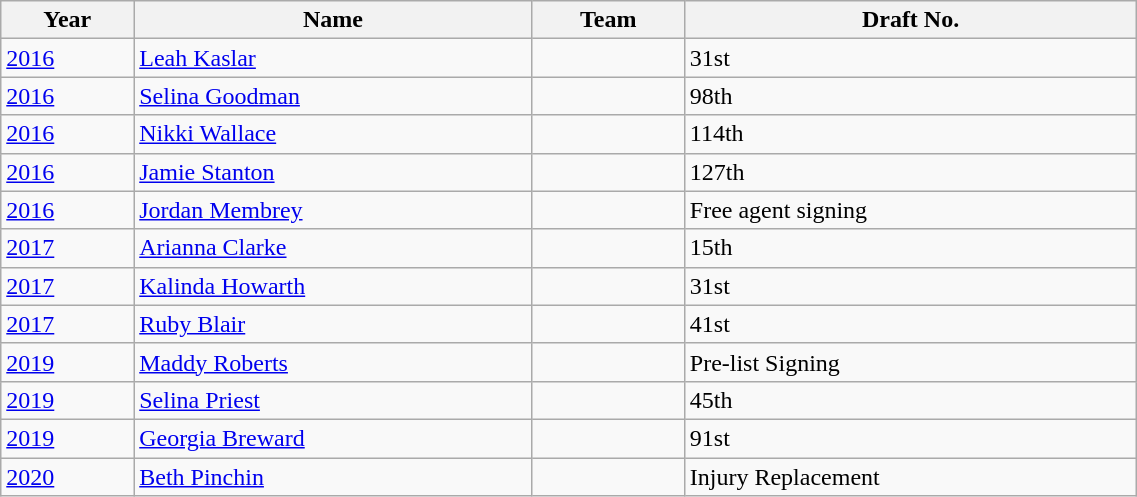<table class="wikitable" style="width:60%;">
<tr>
<th>Year</th>
<th>Name</th>
<th>Team</th>
<th>Draft No.</th>
</tr>
<tr>
<td><a href='#'>2016</a></td>
<td><a href='#'>Leah Kaslar</a></td>
<td></td>
<td>31st</td>
</tr>
<tr>
<td><a href='#'>2016</a></td>
<td><a href='#'>Selina Goodman</a></td>
<td></td>
<td>98th</td>
</tr>
<tr>
<td><a href='#'>2016</a></td>
<td><a href='#'>Nikki Wallace</a></td>
<td></td>
<td>114th</td>
</tr>
<tr>
<td><a href='#'>2016</a></td>
<td><a href='#'>Jamie Stanton</a></td>
<td></td>
<td>127th</td>
</tr>
<tr>
<td><a href='#'>2016</a></td>
<td><a href='#'>Jordan Membrey</a></td>
<td></td>
<td>Free agent signing</td>
</tr>
<tr>
<td><a href='#'>2017</a></td>
<td><a href='#'>Arianna Clarke</a></td>
<td></td>
<td>15th</td>
</tr>
<tr>
<td><a href='#'>2017</a></td>
<td><a href='#'>Kalinda Howarth</a></td>
<td></td>
<td>31st</td>
</tr>
<tr>
<td><a href='#'>2017</a></td>
<td><a href='#'>Ruby Blair</a></td>
<td></td>
<td>41st</td>
</tr>
<tr>
<td><a href='#'>2019</a></td>
<td><a href='#'>Maddy Roberts</a></td>
<td></td>
<td>Pre-list Signing</td>
</tr>
<tr>
<td><a href='#'>2019</a></td>
<td><a href='#'>Selina Priest</a></td>
<td></td>
<td>45th</td>
</tr>
<tr>
<td><a href='#'>2019</a></td>
<td><a href='#'>Georgia Breward</a></td>
<td></td>
<td>91st</td>
</tr>
<tr>
<td><a href='#'>2020</a></td>
<td><a href='#'>Beth Pinchin</a></td>
<td></td>
<td>Injury Replacement</td>
</tr>
</table>
